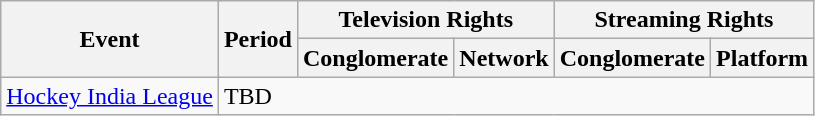<table class="wikitable">
<tr>
<th colspan="2" rowspan="2">Event</th>
<th rowspan="2">Period</th>
<th colspan="2">Television Rights</th>
<th colspan="2">Streaming Rights</th>
</tr>
<tr>
<th>Conglomerate</th>
<th>Network</th>
<th>Conglomerate</th>
<th>Platform</th>
</tr>
<tr>
<td colspan="2"><a href='#'>Hockey India League</a></td>
<td colspan="5">TBD</td>
</tr>
</table>
